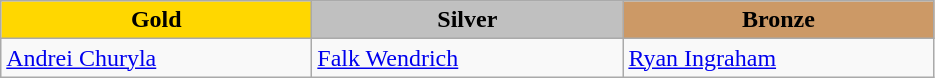<table class="wikitable" style="text-align:left">
<tr align="center">
<td width=200 bgcolor=gold><strong>Gold</strong></td>
<td width=200 bgcolor=silver><strong>Silver</strong></td>
<td width=200 bgcolor=CC9966><strong>Bronze</strong></td>
</tr>
<tr>
<td><a href='#'>Andrei Churyla</a><br><em></em></td>
<td><a href='#'>Falk Wendrich</a><br><em></em></td>
<td><a href='#'>Ryan Ingraham</a><br><em></em></td>
</tr>
</table>
